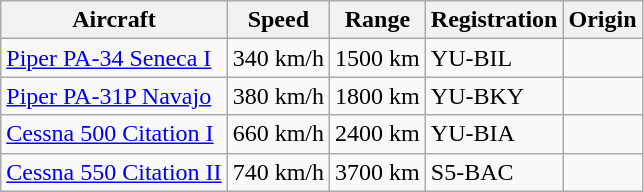<table class="wikitable">
<tr>
<th>Aircraft</th>
<th>Speed</th>
<th>Range</th>
<th>Registration</th>
<th>Origin</th>
</tr>
<tr>
<td><a href='#'>Piper PA-34 Seneca I</a></td>
<td>340 km/h</td>
<td>1500 km</td>
<td>YU-BIL</td>
<td></td>
</tr>
<tr>
<td><a href='#'>Piper PA-31P Navajo</a></td>
<td>380 km/h</td>
<td>1800 km</td>
<td>YU-BKY</td>
<td></td>
</tr>
<tr>
<td><a href='#'>Cessna 500 Citation I</a></td>
<td>660 km/h</td>
<td>2400 km</td>
<td>YU-BIA</td>
<td></td>
</tr>
<tr>
<td><a href='#'>Cessna 550 Citation II</a></td>
<td>740 km/h</td>
<td>3700 km</td>
<td>S5-BAC</td>
<td></td>
</tr>
</table>
